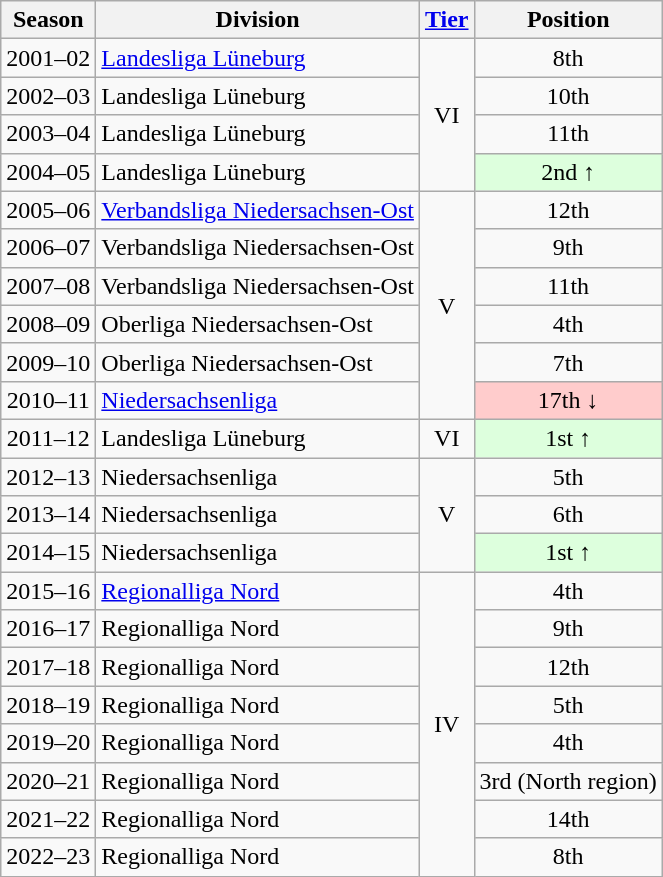<table class="wikitable">
<tr>
<th>Season</th>
<th>Division</th>
<th><a href='#'>Tier</a></th>
<th>Position</th>
</tr>
<tr align="center">
<td>2001–02</td>
<td align="left"><a href='#'>Landesliga Lüneburg</a></td>
<td rowspan=4>VI</td>
<td>8th</td>
</tr>
<tr align="center">
<td>2002–03</td>
<td align="left">Landesliga Lüneburg</td>
<td>10th</td>
</tr>
<tr align="center">
<td>2003–04</td>
<td align="left">Landesliga Lüneburg</td>
<td>11th</td>
</tr>
<tr align="center">
<td>2004–05</td>
<td align="left">Landesliga Lüneburg</td>
<td style="background:#ddffdd">2nd ↑</td>
</tr>
<tr align="center">
<td>2005–06</td>
<td align="left"><a href='#'>Verbandsliga Niedersachsen-Ost</a></td>
<td rowspan=6>V</td>
<td>12th</td>
</tr>
<tr align="center">
<td>2006–07</td>
<td align="left">Verbandsliga Niedersachsen-Ost</td>
<td>9th</td>
</tr>
<tr align="center">
<td>2007–08</td>
<td align="left">Verbandsliga Niedersachsen-Ost</td>
<td>11th</td>
</tr>
<tr align="center">
<td>2008–09</td>
<td align="left">Oberliga Niedersachsen-Ost</td>
<td>4th</td>
</tr>
<tr align="center">
<td>2009–10</td>
<td align="left">Oberliga Niedersachsen-Ost</td>
<td>7th</td>
</tr>
<tr align="center">
<td>2010–11</td>
<td align="left"><a href='#'>Niedersachsenliga</a></td>
<td style="background:#ffcccc">17th ↓</td>
</tr>
<tr align="center">
<td>2011–12</td>
<td align="left">Landesliga Lüneburg</td>
<td>VI</td>
<td style="background:#ddffdd">1st ↑</td>
</tr>
<tr align="center">
<td>2012–13</td>
<td align="left">Niedersachsenliga</td>
<td rowspan=3>V</td>
<td>5th</td>
</tr>
<tr align="center">
<td>2013–14</td>
<td align="left">Niedersachsenliga</td>
<td>6th</td>
</tr>
<tr align="center">
<td>2014–15</td>
<td align="left">Niedersachsenliga</td>
<td style="background:#ddffdd">1st ↑</td>
</tr>
<tr align="center">
<td>2015–16</td>
<td align="left"><a href='#'>Regionalliga Nord</a></td>
<td rowspan=8>IV</td>
<td>4th</td>
</tr>
<tr align="center">
<td>2016–17</td>
<td align="left">Regionalliga Nord</td>
<td>9th</td>
</tr>
<tr align="center">
<td>2017–18</td>
<td align="left">Regionalliga Nord</td>
<td>12th</td>
</tr>
<tr align="center">
<td>2018–19</td>
<td align="left">Regionalliga Nord</td>
<td>5th</td>
</tr>
<tr align="center">
<td>2019–20</td>
<td align="left">Regionalliga Nord</td>
<td>4th</td>
</tr>
<tr align="center">
<td>2020–21</td>
<td align="left">Regionalliga Nord</td>
<td>3rd (North region)</td>
</tr>
<tr align="center">
<td>2021–22</td>
<td align="left">Regionalliga Nord</td>
<td>14th</td>
</tr>
<tr align="center">
<td>2022–23</td>
<td align="left">Regionalliga Nord</td>
<td>8th</td>
</tr>
</table>
